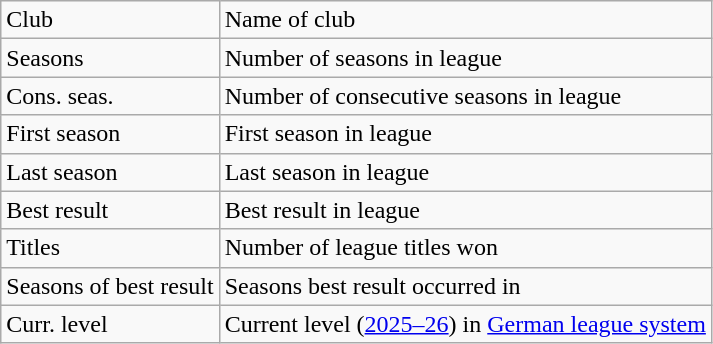<table class="wikitable">
<tr>
<td>Club</td>
<td>Name of club</td>
</tr>
<tr>
<td>Seasons</td>
<td>Number of seasons in league</td>
</tr>
<tr>
<td>Cons. seas.</td>
<td>Number of consecutive seasons in league</td>
</tr>
<tr>
<td>First season</td>
<td>First season in league</td>
</tr>
<tr>
<td>Last season</td>
<td>Last season in league</td>
</tr>
<tr>
<td>Best result</td>
<td>Best result in league</td>
</tr>
<tr>
<td>Titles</td>
<td>Number of league titles won</td>
</tr>
<tr>
<td>Seasons of best result</td>
<td>Seasons best result occurred in</td>
</tr>
<tr>
<td>Curr. level</td>
<td>Current level (<a href='#'>2025–26</a>) in <a href='#'>German league system</a></td>
</tr>
</table>
